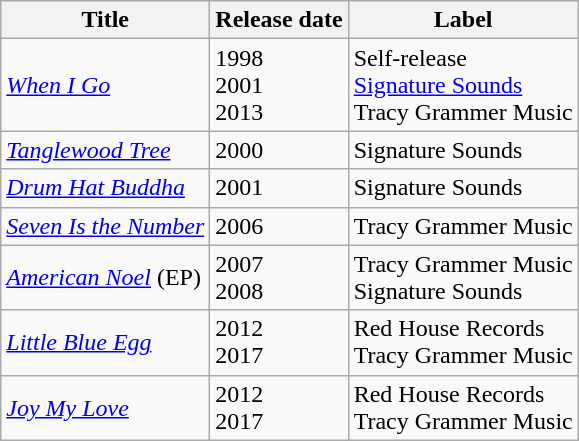<table class="wikitable">
<tr>
<th>Title</th>
<th>Release date</th>
<th>Label</th>
</tr>
<tr>
<td><em><a href='#'>When I Go</a></em></td>
<td>1998<br>2001<br>2013</td>
<td>Self-release<br><a href='#'>Signature Sounds</a><br>Tracy Grammer Music</td>
</tr>
<tr>
<td><em><a href='#'>Tanglewood Tree</a></em></td>
<td>2000</td>
<td>Signature Sounds</td>
</tr>
<tr>
<td><em><a href='#'>Drum Hat Buddha</a></em></td>
<td>2001</td>
<td>Signature Sounds</td>
</tr>
<tr>
<td><em><a href='#'>Seven Is the Number</a></em></td>
<td>2006</td>
<td>Tracy Grammer Music</td>
</tr>
<tr>
<td><em><a href='#'>American Noel</a></em> (EP)</td>
<td>2007<br>2008</td>
<td>Tracy Grammer Music<br>Signature Sounds</td>
</tr>
<tr>
<td><em><a href='#'>Little Blue Egg</a></em></td>
<td>2012<br>2017</td>
<td>Red House Records<br>Tracy Grammer Music</td>
</tr>
<tr>
<td><em><a href='#'>Joy My Love</a></em></td>
<td>2012<br>2017</td>
<td>Red House Records<br>Tracy Grammer Music</td>
</tr>
</table>
